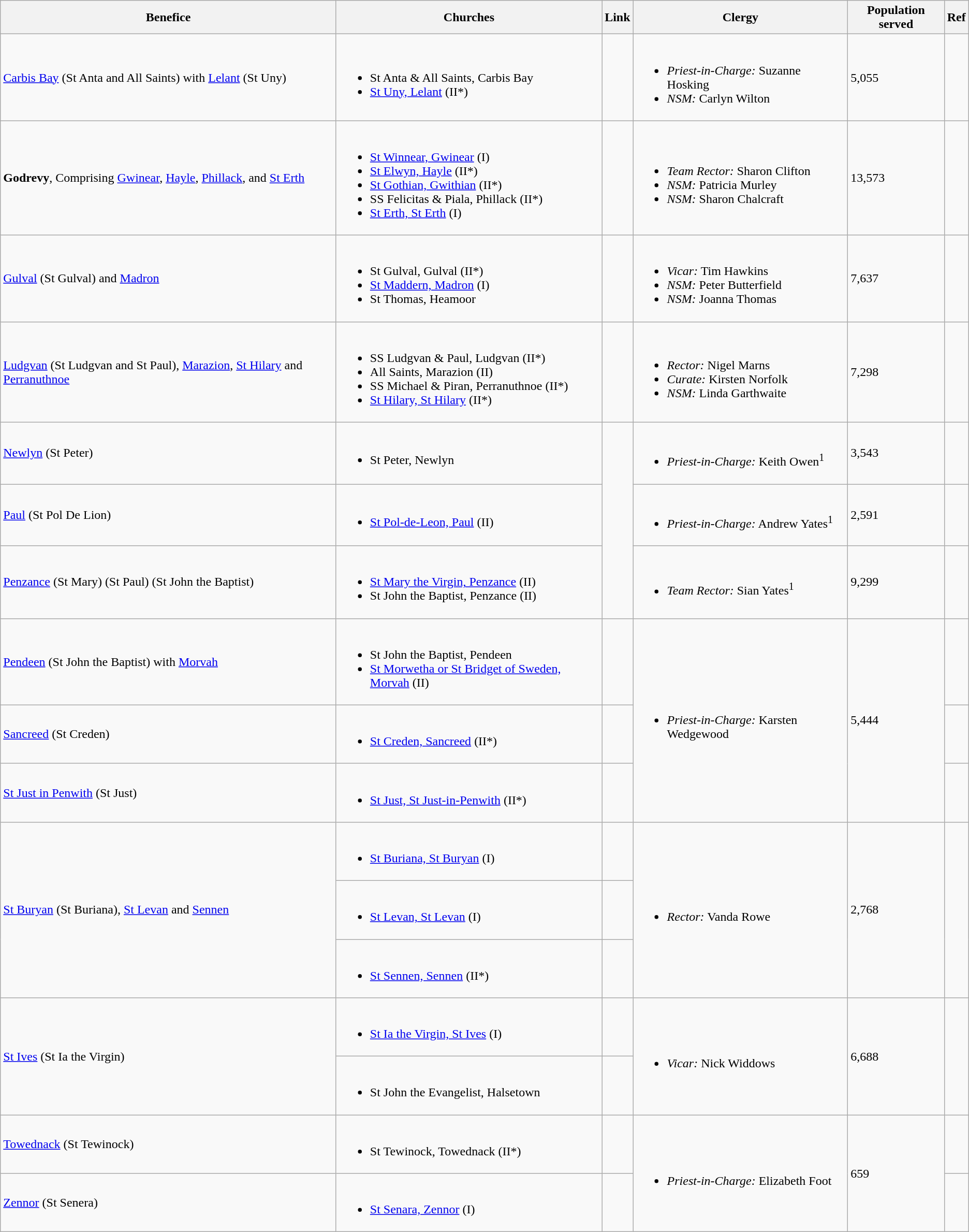<table class="wikitable">
<tr>
<th width="425">Benefice</th>
<th>Churches</th>
<th>Link</th>
<th>Clergy</th>
<th>Population served</th>
<th>Ref</th>
</tr>
<tr>
<td><a href='#'>Carbis Bay</a> (St Anta and All Saints) with <a href='#'>Lelant</a> (St Uny)</td>
<td><br><ul><li>St Anta & All Saints, Carbis Bay</li><li><a href='#'>St Uny, Lelant</a> (II*)</li></ul></td>
<td></td>
<td><br><ul><li><em>Priest-in-Charge:</em> Suzanne Hosking</li><li><em>NSM:</em> Carlyn Wilton</li></ul></td>
<td>5,055</td>
<td></td>
</tr>
<tr>
<td><strong>Godrevy</strong>, Comprising <a href='#'>Gwinear</a>, <a href='#'>Hayle</a>, <a href='#'>Phillack</a>, and <a href='#'>St Erth</a></td>
<td><br><ul><li><a href='#'>St Winnear, Gwinear</a> (I)</li><li><a href='#'>St Elwyn, Hayle</a> (II*)</li><li><a href='#'>St Gothian, Gwithian</a> (II*)</li><li>SS Felicitas & Piala, Phillack (II*)</li><li><a href='#'>St Erth, St Erth</a> (I)</li></ul></td>
<td></td>
<td><br><ul><li><em>Team Rector:</em> Sharon Clifton</li><li><em>NSM:</em> Patricia Murley</li><li><em>NSM:</em> Sharon Chalcraft</li></ul></td>
<td>13,573</td>
<td></td>
</tr>
<tr>
<td><a href='#'>Gulval</a> (St Gulval) and <a href='#'>Madron</a></td>
<td><br><ul><li>St Gulval, Gulval (II*)</li><li><a href='#'>St Maddern, Madron</a> (I)</li><li>St Thomas, Heamoor</li></ul></td>
<td></td>
<td><br><ul><li><em>Vicar:</em> Tim Hawkins</li><li><em>NSM:</em> Peter Butterfield</li><li><em>NSM:</em> Joanna Thomas</li></ul></td>
<td>7,637</td>
<td></td>
</tr>
<tr>
<td><a href='#'>Ludgvan</a> (St Ludgvan and St Paul), <a href='#'>Marazion</a>, <a href='#'>St Hilary</a> and <a href='#'>Perranuthnoe</a></td>
<td><br><ul><li>SS Ludgvan & Paul, Ludgvan (II*)</li><li>All Saints, Marazion (II)</li><li>SS Michael & Piran, Perranuthnoe (II*)</li><li><a href='#'>St Hilary, St Hilary</a> (II*)</li></ul></td>
<td></td>
<td><br><ul><li><em>Rector:</em> Nigel Marns</li><li><em>Curate:</em> Kirsten Norfolk</li><li><em>NSM:</em> Linda Garthwaite</li></ul></td>
<td>7,298</td>
<td></td>
</tr>
<tr>
<td><a href='#'>Newlyn</a> (St Peter)</td>
<td><br><ul><li>St Peter, Newlyn</li></ul></td>
<td rowspan="3"></td>
<td><br><ul><li><em>Priest-in-Charge:</em> Keith Owen<sup>1</sup></li></ul></td>
<td>3,543</td>
<td></td>
</tr>
<tr>
<td><a href='#'>Paul</a> (St Pol De Lion)</td>
<td><br><ul><li><a href='#'>St Pol-de-Leon, Paul</a> (II)</li></ul></td>
<td><br><ul><li><em>Priest-in-Charge:</em> Andrew Yates<sup>1</sup></li></ul></td>
<td>2,591</td>
<td></td>
</tr>
<tr>
<td><a href='#'>Penzance</a> (St Mary) (St Paul) (St John the Baptist)</td>
<td><br><ul><li><a href='#'>St Mary the Virgin, Penzance</a> (II)</li><li>St John the Baptist, Penzance (II)</li></ul></td>
<td><br><ul><li><em>Team Rector:</em> Sian Yates<sup>1</sup></li></ul></td>
<td>9,299</td>
<td></td>
</tr>
<tr>
<td><a href='#'>Pendeen</a> (St John the Baptist) with <a href='#'>Morvah</a></td>
<td><br><ul><li>St John the Baptist, Pendeen</li><li><a href='#'>St Morwetha or St Bridget of Sweden, Morvah</a> (II)</li></ul></td>
<td></td>
<td rowspan="3"><br><ul><li><em>Priest-in-Charge:</em> Karsten Wedgewood</li></ul></td>
<td rowspan="3">5,444</td>
<td></td>
</tr>
<tr>
<td><a href='#'>Sancreed</a> (St Creden)</td>
<td><br><ul><li><a href='#'>St Creden, Sancreed</a> (II*)</li></ul></td>
<td></td>
<td></td>
</tr>
<tr>
<td><a href='#'>St Just in Penwith</a> (St Just)</td>
<td><br><ul><li><a href='#'>St Just, St Just-in-Penwith</a> (II*)</li></ul></td>
<td></td>
<td></td>
</tr>
<tr>
<td rowspan="3"><a href='#'>St Buryan</a> (St Buriana), <a href='#'>St Levan</a> and <a href='#'>Sennen</a></td>
<td><br><ul><li><a href='#'>St Buriana, St Buryan</a> (I)</li></ul></td>
<td></td>
<td rowspan="3"><br><ul><li><em>Rector:</em> Vanda Rowe</li></ul></td>
<td rowspan="3">2,768</td>
<td rowspan="3"></td>
</tr>
<tr>
<td><br><ul><li><a href='#'>St Levan, St Levan</a> (I)</li></ul></td>
<td></td>
</tr>
<tr>
<td><br><ul><li><a href='#'>St Sennen, Sennen</a> (II*)</li></ul></td>
<td></td>
</tr>
<tr>
<td rowspan="2"><a href='#'>St Ives</a> (St Ia the Virgin)</td>
<td><br><ul><li><a href='#'>St Ia the Virgin, St Ives</a> (I)</li></ul></td>
<td></td>
<td rowspan="2"><br><ul><li><em>Vicar:</em> Nick Widdows</li></ul></td>
<td rowspan="2">6,688</td>
<td rowspan="2"></td>
</tr>
<tr>
<td><br><ul><li>St John the Evangelist, Halsetown</li></ul></td>
<td></td>
</tr>
<tr>
<td><a href='#'>Towednack</a> (St Tewinock)</td>
<td><br><ul><li>St Tewinock, Towednack (II*)</li></ul></td>
<td></td>
<td rowspan="2"><br><ul><li><em>Priest-in-Charge:</em> Elizabeth Foot</li></ul></td>
<td rowspan="2">659</td>
<td></td>
</tr>
<tr>
<td><a href='#'>Zennor</a> (St Senera)</td>
<td><br><ul><li><a href='#'>St Senara, Zennor</a> (I)</li></ul></td>
<td></td>
<td></td>
</tr>
</table>
